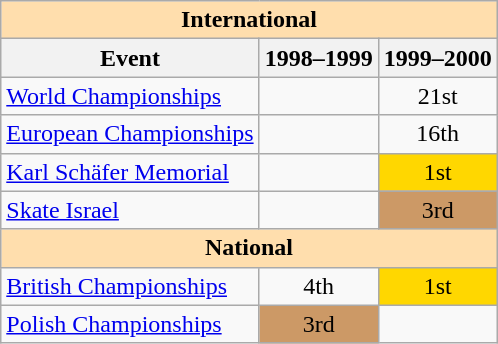<table class="wikitable" style="text-align:center">
<tr>
<th style="background-color: #ffdead; " colspan=3 align=center>International</th>
</tr>
<tr>
<th>Event</th>
<th>1998–1999</th>
<th>1999–2000</th>
</tr>
<tr>
<td align=left><a href='#'>World Championships</a></td>
<td></td>
<td>21st</td>
</tr>
<tr>
<td align=left><a href='#'>European Championships</a></td>
<td></td>
<td>16th</td>
</tr>
<tr>
<td align=left><a href='#'>Karl Schäfer Memorial</a></td>
<td></td>
<td bgcolor=gold>1st</td>
</tr>
<tr>
<td align=left><a href='#'>Skate Israel</a></td>
<td></td>
<td bgcolor=cc9966>3rd</td>
</tr>
<tr>
<th style="background-color: #ffdead; " colspan=3 align=center>National</th>
</tr>
<tr>
<td align=left><a href='#'>British Championships</a></td>
<td>4th</td>
<td bgcolor=gold>1st</td>
</tr>
<tr>
<td align=left><a href='#'>Polish Championships</a></td>
<td bgcolor=cc9966>3rd</td>
<td></td>
</tr>
</table>
